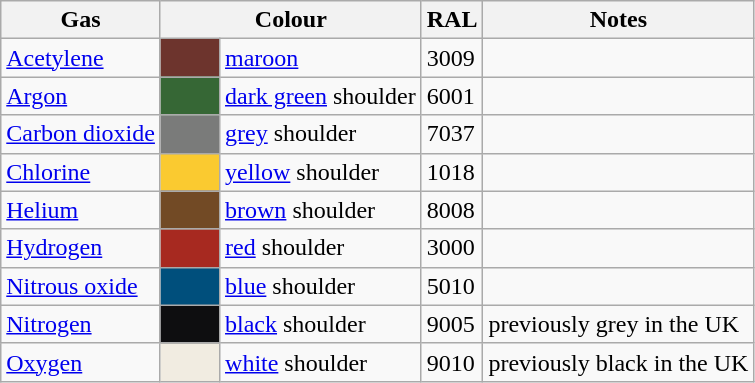<table class="wikitable">
<tr>
<th>Gas</th>
<th colspan=2>Colour</th>
<th>RAL</th>
<th>Notes</th>
</tr>
<tr>
<td><a href='#'>Acetylene</a></td>
<td style=width:2em; bgcolor="#6d342d"></td>
<td><a href='#'>maroon</a></td>
<td>3009</td>
<td></td>
</tr>
<tr>
<td><a href='#'>Argon</a></td>
<td bgcolor="#366735"></td>
<td><a href='#'>dark green</a> shoulder</td>
<td>6001</td>
<td></td>
</tr>
<tr>
<td><a href='#'>Carbon dioxide</a></td>
<td bgcolor="#7a7b7a"></td>
<td><a href='#'>grey</a> shoulder</td>
<td>7037</td>
<td></td>
</tr>
<tr>
<td><a href='#'>Chlorine</a></td>
<td bgcolor="#faca30"></td>
<td><a href='#'>yellow</a> shoulder</td>
<td>1018</td>
<td></td>
</tr>
<tr ff>
<td><a href='#'>Helium</a></td>
<td bgcolor="#724a25"></td>
<td><a href='#'>brown</a> shoulder</td>
<td>8008</td>
</tr>
<tr>
<td><a href='#'>Hydrogen</a></td>
<td bgcolor="#a72920"></td>
<td><a href='#'>red</a> shoulder</td>
<td>3000</td>
<td></td>
</tr>
<tr>
<td><a href='#'>Nitrous oxide</a></td>
<td bgcolor="#004f7c"></td>
<td><a href='#'>blue</a> shoulder</td>
<td>5010</td>
<td></td>
</tr>
<tr>
<td><a href='#'>Nitrogen</a></td>
<td bgcolor="#0e0e10"></td>
<td><a href='#'>black</a> shoulder</td>
<td>9005</td>
<td>previously grey in the UK</td>
</tr>
<tr>
<td><a href='#'>Oxygen</a></td>
<td bgcolor="#f1ece1"></td>
<td><a href='#'>white</a> shoulder</td>
<td>9010</td>
<td>previously black in the UK</td>
</tr>
</table>
